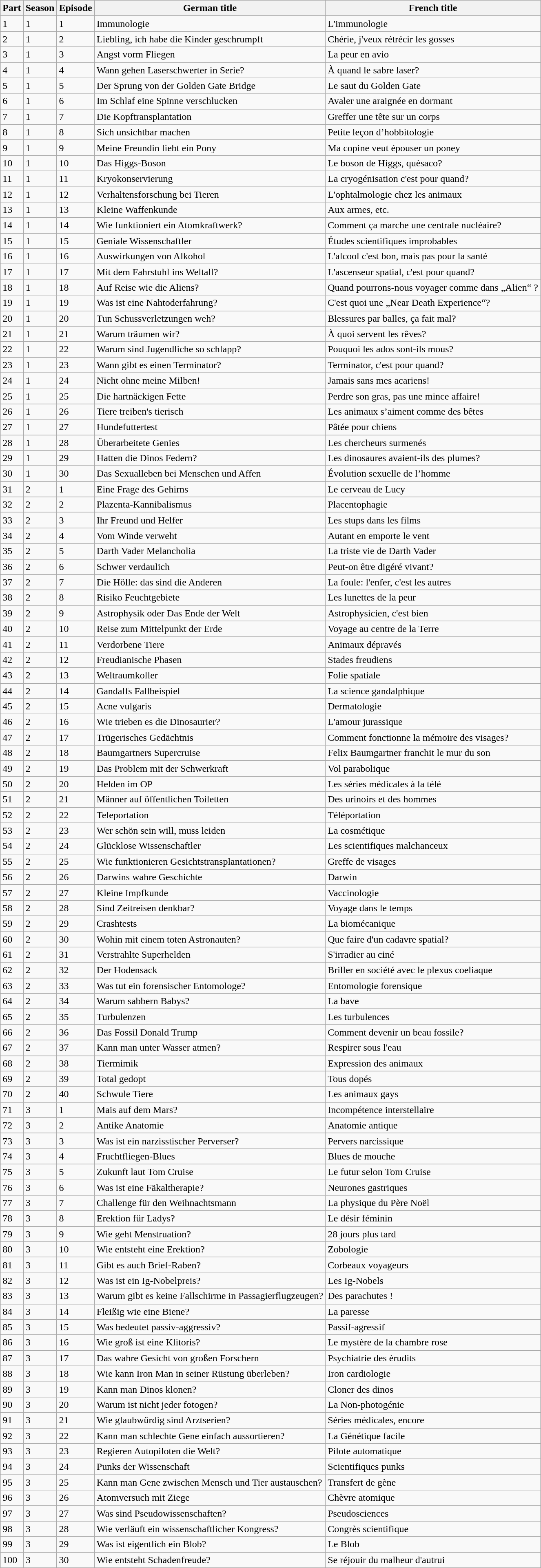<table class="wikitable">
<tr>
<th>Part</th>
<th>Season</th>
<th>Episode</th>
<th>German title</th>
<th>French title</th>
</tr>
<tr>
<td>1</td>
<td>1</td>
<td>1</td>
<td>Immunologie</td>
<td>L'immunologie</td>
</tr>
<tr>
<td>2</td>
<td>1</td>
<td>2</td>
<td>Liebling, ich habe die Kinder geschrumpft</td>
<td>Chérie, j'veux rétrécir les gosses</td>
</tr>
<tr>
<td>3</td>
<td>1</td>
<td>3</td>
<td>Angst vorm Fliegen</td>
<td>La peur en avio</td>
</tr>
<tr>
<td>4</td>
<td>1</td>
<td>4</td>
<td>Wann gehen Laserschwerter in Serie?</td>
<td>À quand le sabre laser?</td>
</tr>
<tr>
<td>5</td>
<td>1</td>
<td>5</td>
<td>Der Sprung von der Golden Gate Bridge</td>
<td>Le saut du Golden Gate</td>
</tr>
<tr>
<td>6</td>
<td>1</td>
<td>6</td>
<td>Im Schlaf eine Spinne verschlucken</td>
<td>Avaler une araignée en dormant</td>
</tr>
<tr>
<td>7</td>
<td>1</td>
<td>7</td>
<td>Die Kopftransplantation</td>
<td>Greffer une tête sur un corps</td>
</tr>
<tr>
<td>8</td>
<td>1</td>
<td>8</td>
<td>Sich unsichtbar machen</td>
<td>Petite leçon d’hobbitologie</td>
</tr>
<tr>
<td>9</td>
<td>1</td>
<td>9</td>
<td>Meine Freundin liebt ein Pony</td>
<td>Ma copine veut épouser un poney</td>
</tr>
<tr>
<td>10</td>
<td>1</td>
<td>10</td>
<td>Das Higgs-Boson</td>
<td>Le boson de Higgs, quèsaco?</td>
</tr>
<tr>
<td>11</td>
<td>1</td>
<td>11</td>
<td>Kryokonservierung</td>
<td>La cryogénisation c'est pour quand?</td>
</tr>
<tr>
<td>12</td>
<td>1</td>
<td>12</td>
<td>Verhaltensforschung bei Tieren</td>
<td>L'ophtalmologie chez les animaux</td>
</tr>
<tr>
<td>13</td>
<td>1</td>
<td>13</td>
<td>Kleine Waffenkunde</td>
<td>Aux armes, etc.</td>
</tr>
<tr>
<td>14</td>
<td>1</td>
<td>14</td>
<td>Wie funktioniert ein Atomkraftwerk?</td>
<td>Comment ça marche une centrale nucléaire?</td>
</tr>
<tr>
<td>15</td>
<td>1</td>
<td>15</td>
<td>Geniale Wissenschaftler</td>
<td>Études scientifiques improbables</td>
</tr>
<tr>
<td>16</td>
<td>1</td>
<td>16</td>
<td>Auswirkungen von Alkohol</td>
<td>L'alcool c'est bon, mais pas pour la santé</td>
</tr>
<tr>
<td>17</td>
<td>1</td>
<td>17</td>
<td>Mit dem Fahrstuhl ins Weltall?</td>
<td>L'ascenseur spatial, c'est pour quand?</td>
</tr>
<tr>
<td>18</td>
<td>1</td>
<td>18</td>
<td>Auf Reise wie die Aliens?</td>
<td>Quand pourrons-nous voyager comme dans „Alien“ ?</td>
</tr>
<tr>
<td>19</td>
<td>1</td>
<td>19</td>
<td>Was ist eine Nahtoderfahrung?</td>
<td>C'est quoi une „Near Death Experience“?</td>
</tr>
<tr>
<td>20</td>
<td>1</td>
<td>20</td>
<td>Tun Schussverletzungen weh?</td>
<td>Blessures par balles, ça fait mal?</td>
</tr>
<tr>
<td>21</td>
<td>1</td>
<td>21</td>
<td>Warum träumen wir?</td>
<td>À quoi servent les rêves?</td>
</tr>
<tr>
<td>22</td>
<td>1</td>
<td>22</td>
<td>Warum sind Jugendliche so schlapp?</td>
<td>Pouquoi les ados sont-ils mous?</td>
</tr>
<tr>
<td>23</td>
<td>1</td>
<td>23</td>
<td>Wann gibt es einen Terminator?</td>
<td>Terminator, c'est pour quand?</td>
</tr>
<tr>
<td>24</td>
<td>1</td>
<td>24</td>
<td>Nicht ohne meine Milben!</td>
<td>Jamais sans mes acariens!</td>
</tr>
<tr>
<td>25</td>
<td>1</td>
<td>25</td>
<td>Die hartnäckigen Fette</td>
<td>Perdre son gras, pas une mince affaire!</td>
</tr>
<tr>
<td>26</td>
<td>1</td>
<td>26</td>
<td>Tiere treiben's tierisch</td>
<td>Les animaux s’aiment comme des bêtes</td>
</tr>
<tr>
<td>27</td>
<td>1</td>
<td>27</td>
<td>Hundefuttertest</td>
<td>Pâtée pour chiens</td>
</tr>
<tr>
<td>28</td>
<td>1</td>
<td>28</td>
<td>Überarbeitete Genies</td>
<td>Les chercheurs surmenés</td>
</tr>
<tr>
<td>29</td>
<td>1</td>
<td>29</td>
<td>Hatten die Dinos Federn?</td>
<td>Les dinosaures avaient-ils des plumes?</td>
</tr>
<tr>
<td>30</td>
<td>1</td>
<td>30</td>
<td>Das Sexualleben bei Menschen und Affen</td>
<td>Évolution sexuelle de l’homme</td>
</tr>
<tr>
<td>31</td>
<td>2</td>
<td>1</td>
<td>Eine Frage des Gehirns</td>
<td>Le cerveau de Lucy</td>
</tr>
<tr>
<td>32</td>
<td>2</td>
<td>2</td>
<td>Plazenta-Kannibalismus</td>
<td>Placentophagie</td>
</tr>
<tr>
<td>33</td>
<td>2</td>
<td>3</td>
<td>Ihr Freund und Helfer</td>
<td>Les stups dans les films</td>
</tr>
<tr>
<td>34</td>
<td>2</td>
<td>4</td>
<td>Vom Winde verweht</td>
<td>Autant en emporte le vent</td>
</tr>
<tr>
<td>35</td>
<td>2</td>
<td>5</td>
<td>Darth Vader Melancholia</td>
<td>La triste vie de Darth Vader</td>
</tr>
<tr>
<td>36</td>
<td>2</td>
<td>6</td>
<td>Schwer verdaulich</td>
<td>Peut-on être digéré vivant?</td>
</tr>
<tr>
<td>37</td>
<td>2</td>
<td>7</td>
<td>Die Hölle: das sind die Anderen</td>
<td>La foule: l'enfer, c'est les autres</td>
</tr>
<tr>
<td>38</td>
<td>2</td>
<td>8</td>
<td>Risiko Feuchtgebiete</td>
<td>Les lunettes de la peur</td>
</tr>
<tr>
<td>39</td>
<td>2</td>
<td>9</td>
<td>Astrophysik oder Das Ende der Welt</td>
<td>Astrophysicien, c'est bien</td>
</tr>
<tr>
<td>40</td>
<td>2</td>
<td>10</td>
<td>Reise zum Mittelpunkt der Erde</td>
<td>Voyage au centre de la Terre</td>
</tr>
<tr>
<td>41</td>
<td>2</td>
<td>11</td>
<td>Verdorbene Tiere</td>
<td>Animaux dépravés</td>
</tr>
<tr>
<td>42</td>
<td>2</td>
<td>12</td>
<td>Freudianische Phasen</td>
<td>Stades freudiens</td>
</tr>
<tr>
<td>43</td>
<td>2</td>
<td>13</td>
<td>Weltraumkoller</td>
<td>Folie spatiale</td>
</tr>
<tr>
<td>44</td>
<td>2</td>
<td>14</td>
<td>Gandalfs Fallbeispiel</td>
<td>La science gandalphique</td>
</tr>
<tr>
<td>45</td>
<td>2</td>
<td>15</td>
<td>Acne vulgaris</td>
<td>Dermatologie</td>
</tr>
<tr>
<td>46</td>
<td>2</td>
<td>16</td>
<td>Wie trieben es die Dinosaurier?</td>
<td>L'amour jurassique</td>
</tr>
<tr>
<td>47</td>
<td>2</td>
<td>17</td>
<td>Trügerisches Gedächtnis</td>
<td>Comment fonctionne la mémoire des visages?</td>
</tr>
<tr>
<td>48</td>
<td>2</td>
<td>18</td>
<td>Baumgartners Supercruise</td>
<td>Felix Baumgartner franchit le mur du son</td>
</tr>
<tr>
<td>49</td>
<td>2</td>
<td>19</td>
<td>Das Problem mit der Schwerkraft</td>
<td>Vol parabolique</td>
</tr>
<tr>
<td>50</td>
<td>2</td>
<td>20</td>
<td>Helden im OP</td>
<td>Les séries médicales à la télé</td>
</tr>
<tr>
<td>51</td>
<td>2</td>
<td>21</td>
<td>Männer auf öffentlichen Toiletten</td>
<td>Des urinoirs et des hommes</td>
</tr>
<tr>
<td>52</td>
<td>2</td>
<td>22</td>
<td>Teleportation</td>
<td>Téléportation</td>
</tr>
<tr>
<td>53</td>
<td>2</td>
<td>23</td>
<td>Wer schön sein will, muss leiden</td>
<td>La cosmétique</td>
</tr>
<tr>
<td>54</td>
<td>2</td>
<td>24</td>
<td>Glücklose Wissenschaftler</td>
<td>Les scientifiques malchanceux</td>
</tr>
<tr>
<td>55</td>
<td>2</td>
<td>25</td>
<td>Wie funktionieren Gesichtstransplantationen?</td>
<td>Greffe de visages</td>
</tr>
<tr>
<td>56</td>
<td>2</td>
<td>26</td>
<td>Darwins wahre Geschichte</td>
<td>Darwin</td>
</tr>
<tr>
<td>57</td>
<td>2</td>
<td>27</td>
<td>Kleine Impfkunde</td>
<td>Vaccinologie</td>
</tr>
<tr>
<td>58</td>
<td>2</td>
<td>28</td>
<td>Sind Zeitreisen denkbar?</td>
<td>Voyage dans le temps</td>
</tr>
<tr>
<td>59</td>
<td>2</td>
<td>29</td>
<td>Crashtests</td>
<td>La biomécanique</td>
</tr>
<tr>
<td>60</td>
<td>2</td>
<td>30</td>
<td>Wohin mit einem toten Astronauten?</td>
<td>Que faire d'un cadavre spatial?</td>
</tr>
<tr>
<td>61</td>
<td>2</td>
<td>31</td>
<td>Verstrahlte Superhelden</td>
<td>S'irradier au ciné</td>
</tr>
<tr>
<td>62</td>
<td>2</td>
<td>32</td>
<td>Der Hodensack</td>
<td>Briller en société avec le plexus coeliaque</td>
</tr>
<tr>
<td>63</td>
<td>2</td>
<td>33</td>
<td>Was tut ein forensischer Entomologe?</td>
<td>Entomologie forensique</td>
</tr>
<tr>
<td>64</td>
<td>2</td>
<td>34</td>
<td>Warum sabbern Babys?</td>
<td>La bave</td>
</tr>
<tr>
<td>65</td>
<td>2</td>
<td>35</td>
<td>Turbulenzen</td>
<td>Les turbulences</td>
</tr>
<tr>
<td>66</td>
<td>2</td>
<td>36</td>
<td>Das Fossil Donald Trump</td>
<td>Comment devenir un beau fossile?</td>
</tr>
<tr>
<td>67</td>
<td>2</td>
<td>37</td>
<td>Kann man unter Wasser atmen?</td>
<td>Respirer sous l'eau</td>
</tr>
<tr>
<td>68</td>
<td>2</td>
<td>38</td>
<td>Tiermimik</td>
<td>Expression des animaux</td>
</tr>
<tr>
<td>69</td>
<td>2</td>
<td>39</td>
<td>Total gedopt</td>
<td>Tous dopés</td>
</tr>
<tr>
<td>70</td>
<td>2</td>
<td>40</td>
<td>Schwule Tiere</td>
<td>Les animaux gays</td>
</tr>
<tr>
<td>71</td>
<td>3</td>
<td>1</td>
<td>Mais auf dem Mars?</td>
<td>Incompétence interstellaire</td>
</tr>
<tr>
<td>72</td>
<td>3</td>
<td>2</td>
<td>Antike Anatomie</td>
<td>Anatomie antique</td>
</tr>
<tr>
<td>73</td>
<td>3</td>
<td>3</td>
<td>Was ist ein narzisstischer Perverser?</td>
<td>Pervers narcissique</td>
</tr>
<tr>
<td>74</td>
<td>3</td>
<td>4</td>
<td>Fruchtfliegen-Blues</td>
<td>Blues de mouche</td>
</tr>
<tr>
<td>75</td>
<td>3</td>
<td>5</td>
<td>Zukunft laut Tom Cruise</td>
<td>Le futur selon Tom Cruise</td>
</tr>
<tr>
<td>76</td>
<td>3</td>
<td>6</td>
<td>Was ist eine Fäkaltherapie?</td>
<td>Neurones gastriques</td>
</tr>
<tr>
<td>77</td>
<td>3</td>
<td>7</td>
<td>Challenge für den Weihnachtsmann</td>
<td>La physique du Père Noël</td>
</tr>
<tr>
<td>78</td>
<td>3</td>
<td>8</td>
<td>Erektion für Ladys?</td>
<td>Le désir féminin</td>
</tr>
<tr>
<td>79</td>
<td>3</td>
<td>9</td>
<td>Wie geht Menstruation?</td>
<td>28 jours plus tard</td>
</tr>
<tr>
<td>80</td>
<td>3</td>
<td>10</td>
<td>Wie entsteht eine Erektion?</td>
<td>Zobologie</td>
</tr>
<tr>
<td>81</td>
<td>3</td>
<td>11</td>
<td>Gibt es auch Brief-Raben?</td>
<td>Corbeaux voyageurs</td>
</tr>
<tr>
<td>82</td>
<td>3</td>
<td>12</td>
<td>Was ist ein Ig-Nobelpreis?</td>
<td>Les Ig-Nobels</td>
</tr>
<tr>
<td>83</td>
<td>3</td>
<td>13</td>
<td>Warum gibt es keine Fallschirme in Passagierflugzeugen?</td>
<td>Des parachutes !</td>
</tr>
<tr>
<td>84</td>
<td>3</td>
<td>14</td>
<td>Fleißig wie eine Biene?</td>
<td>La paresse</td>
</tr>
<tr>
<td>85</td>
<td>3</td>
<td>15</td>
<td>Was bedeutet passiv-aggressiv?</td>
<td>Passif-agressif</td>
</tr>
<tr>
<td>86</td>
<td>3</td>
<td>16</td>
<td>Wie groß ist eine Klitoris?</td>
<td>Le mystère de la chambre rose</td>
</tr>
<tr>
<td>87</td>
<td>3</td>
<td>17</td>
<td>Das wahre Gesicht von großen Forschern</td>
<td>Psychiatrie des èrudits</td>
</tr>
<tr>
<td>88</td>
<td>3</td>
<td>18</td>
<td>Wie kann Iron Man in seiner Rüstung überleben?</td>
<td>Iron cardiologie</td>
</tr>
<tr>
<td>89</td>
<td>3</td>
<td>19</td>
<td>Kann man Dinos klonen?</td>
<td>Cloner des dinos</td>
</tr>
<tr>
<td>90</td>
<td>3</td>
<td>20</td>
<td>Warum ist nicht jeder fotogen?</td>
<td>La Non-photogénie</td>
</tr>
<tr>
<td>91</td>
<td>3</td>
<td>21</td>
<td>Wie glaubwürdig sind Arztserien?</td>
<td>Séries médicales, encore</td>
</tr>
<tr>
<td>92</td>
<td>3</td>
<td>22</td>
<td>Kann man schlechte Gene einfach aussortieren?</td>
<td>La Génétique facile</td>
</tr>
<tr>
<td>93</td>
<td>3</td>
<td>23</td>
<td>Regieren Autopiloten die Welt?</td>
<td>Pilote automatique</td>
</tr>
<tr>
<td>94</td>
<td>3</td>
<td>24</td>
<td>Punks der Wissenschaft</td>
<td>Scientifiques punks</td>
</tr>
<tr>
<td>95</td>
<td>3</td>
<td>25</td>
<td>Kann man Gene zwischen Mensch und Tier austauschen?</td>
<td>Transfert de gène</td>
</tr>
<tr>
<td>96</td>
<td>3</td>
<td>26</td>
<td>Atomversuch mit Ziege</td>
<td>Chèvre atomique</td>
</tr>
<tr>
<td>97</td>
<td>3</td>
<td>27</td>
<td>Was sind Pseudowissenschaften?</td>
<td>Pseudosciences</td>
</tr>
<tr>
<td>98</td>
<td>3</td>
<td>28</td>
<td>Wie verläuft ein wissenschaftlicher Kongress?</td>
<td>Congrès scientifique</td>
</tr>
<tr>
<td>99</td>
<td>3</td>
<td>29</td>
<td>Was ist eigentlich ein Blob?</td>
<td>Le Blob</td>
</tr>
<tr>
<td>100</td>
<td>3</td>
<td>30</td>
<td>Wie entsteht Schadenfreude?</td>
<td>Se réjouir du malheur d'autrui</td>
</tr>
</table>
